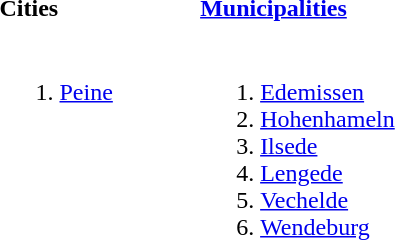<table>
<tr>
<th align=left width=50%>Cities</th>
<th align=left width=50%><a href='#'>Municipalities</a></th>
</tr>
<tr valign=top>
<td><br><ol><li><a href='#'>Peine</a></li></ol></td>
<td><br><ol><li><a href='#'>Edemissen</a></li><li><a href='#'>Hohenhameln</a></li><li><a href='#'>Ilsede</a></li><li><a href='#'>Lengede</a></li><li><a href='#'>Vechelde</a></li><li><a href='#'>Wendeburg</a></li></ol></td>
</tr>
</table>
